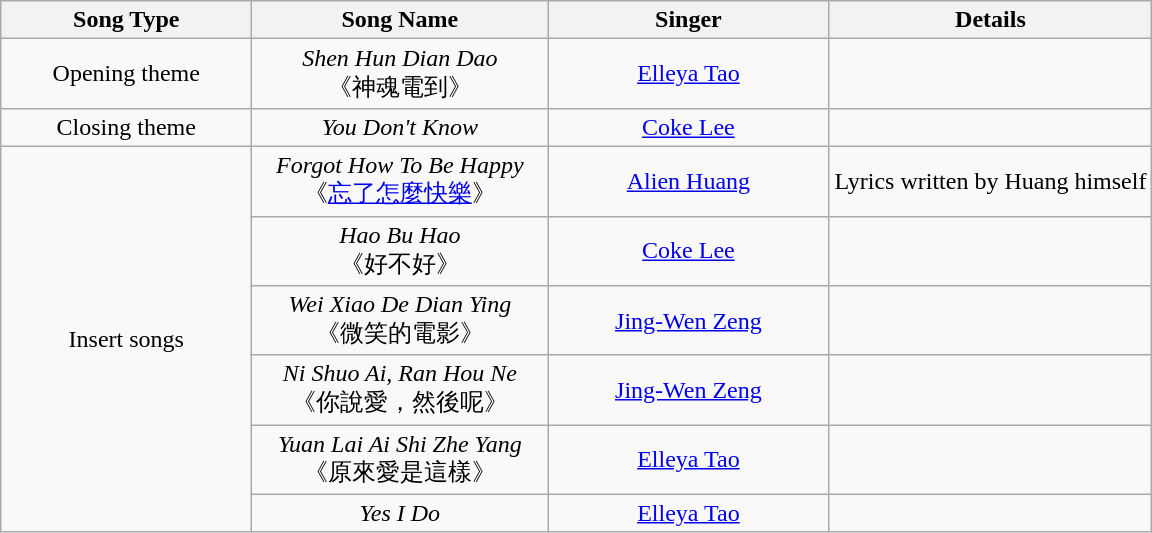<table class="wikitable" style="text-align:center;">
<tr>
<th width=160>Song Type</th>
<th width=190>Song Name</th>
<th width=180>Singer</th>
<th>Details</th>
</tr>
<tr>
<td>Opening theme</td>
<td><em>Shen Hun Dian Dao</em><br>《神魂電到》</td>
<td><a href='#'>Elleya Tao</a></td>
<td></td>
</tr>
<tr>
<td>Closing theme</td>
<td><em>You Don't Know</em></td>
<td><a href='#'>Coke Lee</a></td>
<td></td>
</tr>
<tr>
<td rowspan="6">Insert songs</td>
<td><em>Forgot How To Be Happy</em><br>《<a href='#'>忘了怎麼快樂</a>》</td>
<td><a href='#'>Alien Huang</a></td>
<td>Lyrics written by Huang himself</td>
</tr>
<tr>
<td><em>Hao Bu Hao</em><br>《好不好》</td>
<td><a href='#'>Coke Lee</a></td>
<td></td>
</tr>
<tr>
<td><em>Wei Xiao De Dian Ying</em><br>《微笑的電影》</td>
<td><a href='#'>Jing-Wen Zeng</a></td>
<td></td>
</tr>
<tr>
<td><em>Ni Shuo Ai, Ran Hou Ne</em><br>《你說愛，然後呢》</td>
<td><a href='#'>Jing-Wen Zeng</a></td>
<td></td>
</tr>
<tr>
<td><em>Yuan Lai Ai Shi Zhe Yang</em><br>《原來愛是這樣》</td>
<td><a href='#'>Elleya Tao</a></td>
<td></td>
</tr>
<tr>
<td><em>Yes I Do</em></td>
<td><a href='#'>Elleya Tao</a></td>
<td></td>
</tr>
</table>
